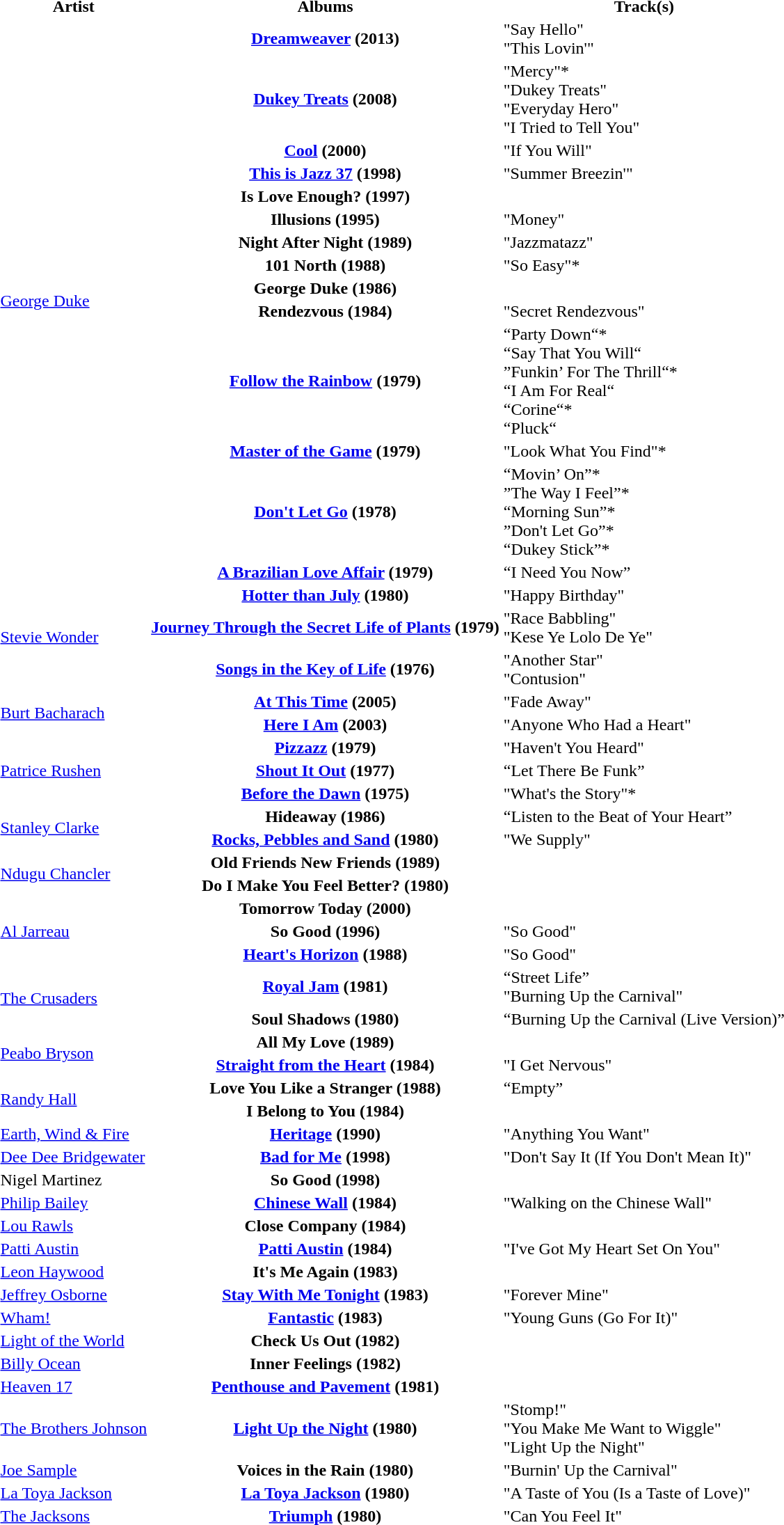<table>
<tr>
<th>Artist</th>
<th>Albums</th>
<th>Track(s)</th>
</tr>
<tr>
<td rowspan="14"><a href='#'>George Duke</a></td>
<th><a href='#'>Dreamweaver</a> (2013)</th>
<td>"Say Hello"<br>"This Lovin'"</td>
</tr>
<tr>
<th><a href='#'>Dukey Treats</a> (2008)</th>
<td>"Mercy"*<br>"Dukey Treats"<br>"Everyday Hero"<br>"I Tried to Tell You"</td>
</tr>
<tr>
<th><a href='#'>Cool</a> (2000)</th>
<td>"If You Will"</td>
</tr>
<tr>
<th><a href='#'>This is Jazz 37</a> (1998)</th>
<td>"Summer Breezin'"</td>
</tr>
<tr>
<th>Is Love Enough? (1997)</th>
<td></td>
</tr>
<tr>
<th>Illusions (1995)</th>
<td>"Money"</td>
</tr>
<tr>
<th>Night After Night (1989)</th>
<td>"Jazzmatazz"</td>
</tr>
<tr>
<th>101 North (1988)</th>
<td>"So Easy"*</td>
</tr>
<tr>
<th>George Duke (1986)</th>
<td></td>
</tr>
<tr>
<th>Rendezvous (1984)</th>
<td>"Secret Rendezvous"</td>
</tr>
<tr>
<th><a href='#'>Follow the Rainbow</a> (1979)</th>
<td>“Party Down“*<br>“Say That You Will“<br>”Funkin’ For The Thrill“*<br>“I Am For Real“<br>“Corine“*<br>“Pluck“</td>
</tr>
<tr>
<th><a href='#'>Master of the Game</a> (1979)</th>
<td>"Look What You Find"*</td>
</tr>
<tr>
<th><a href='#'>Don't Let Go</a> (1978)</th>
<td>“Movin’ On”*<br>”The Way I Feel”*<br>“Morning Sun”*<br>”Don't Let Go”*<br>“Dukey Stick”*</td>
</tr>
<tr>
<th><a href='#'>A Brazilian Love Affair</a> (1979)</th>
<td>“I Need You Now”</td>
</tr>
<tr>
<td rowspan="3"><a href='#'>Stevie Wonder</a></td>
<th><a href='#'>Hotter than July</a> (1980)</th>
<td>"Happy Birthday"</td>
</tr>
<tr>
<th><a href='#'>Journey Through the Secret Life of Plants</a> (1979)</th>
<td>"Race Babbling"<br>"Kese Ye Lolo De Ye"</td>
</tr>
<tr>
<th><a href='#'>Songs in the Key of Life</a> (1976)</th>
<td>"Another Star"<br>"Contusion"</td>
</tr>
<tr>
<td rowspan="2"><a href='#'>Burt Bacharach</a></td>
<th><a href='#'>At This Time</a> (2005)</th>
<td>"Fade Away"</td>
</tr>
<tr>
<th><a href='#'>Here I Am</a> (2003)</th>
<td>"Anyone Who Had a Heart"</td>
</tr>
<tr>
<td rowspan="3"><a href='#'>Patrice Rushen</a></td>
<th><a href='#'>Pizzazz</a> (1979)</th>
<td>"Haven't You Heard"</td>
</tr>
<tr>
<th><a href='#'>Shout It Out</a> (1977)</th>
<td>“Let There Be Funk”</td>
</tr>
<tr>
<th><a href='#'>Before the Dawn</a> (1975)</th>
<td>"What's the Story"*</td>
</tr>
<tr>
<td rowspan="2"><a href='#'>Stanley Clarke</a></td>
<th>Hideaway (1986)</th>
<td>“Listen to the Beat of Your Heart”</td>
</tr>
<tr>
<th><a href='#'>Rocks, Pebbles and Sand</a> (1980)</th>
<td>"We Supply"</td>
</tr>
<tr>
<td rowspan="2"><a href='#'>Ndugu Chancler</a></td>
<th>Old Friends New Friends (1989)</th>
<td></td>
</tr>
<tr>
<th>Do I Make You Feel Better? (1980)</th>
<td></td>
</tr>
<tr>
<td rowspan="3"><a href='#'>Al Jarreau</a></td>
<th>Tomorrow Today (2000)</th>
<td></td>
</tr>
<tr>
<th>So Good (1996)</th>
<td>"So Good"</td>
</tr>
<tr>
<th><a href='#'>Heart's Horizon</a> (1988)</th>
<td>"So Good"</td>
</tr>
<tr>
<td rowspan="2"><a href='#'>The Crusaders</a></td>
<th><a href='#'>Royal Jam</a> (1981)</th>
<td>“Street Life”<br>"Burning Up the Carnival"</td>
</tr>
<tr>
<th>Soul Shadows (1980)</th>
<td>“Burning Up the Carnival (Live Version)”</td>
</tr>
<tr>
<td rowspan="2"><a href='#'>Peabo Bryson</a></td>
<th>All My Love (1989)</th>
<td></td>
</tr>
<tr>
<th><a href='#'>Straight from the Heart</a> (1984)</th>
<td>"I Get Nervous"</td>
</tr>
<tr>
<td rowspan="2"><a href='#'>Randy Hall</a></td>
<th>Love You Like a Stranger (1988)</th>
<td>“Empty”</td>
</tr>
<tr>
<th>I Belong to You (1984)</th>
<td></td>
</tr>
<tr>
<td><a href='#'>Earth, Wind & Fire</a></td>
<th><a href='#'>Heritage</a> (1990)</th>
<td>"Anything You Want"</td>
</tr>
<tr>
<td><a href='#'>Dee Dee Bridgewater</a></td>
<th><a href='#'>Bad for Me</a> (1998)</th>
<td>"Don't Say It (If You Don't Mean It)"</td>
</tr>
<tr>
<td>Nigel Martinez</td>
<th>So Good (1998)</th>
<td></td>
</tr>
<tr>
<td><a href='#'>Philip Bailey</a></td>
<th><a href='#'>Chinese Wall</a> (1984)</th>
<td>"Walking on the Chinese Wall"</td>
</tr>
<tr>
<td><a href='#'>Lou Rawls</a></td>
<th>Close Company (1984)</th>
<td></td>
</tr>
<tr>
<td><a href='#'>Patti Austin</a></td>
<th><a href='#'>Patti Austin</a> (1984)</th>
<td>"I've Got My Heart Set On You"</td>
</tr>
<tr>
<td><a href='#'>Leon Haywood</a></td>
<th>It's Me Again (1983)</th>
<td></td>
</tr>
<tr>
<td><a href='#'>Jeffrey Osborne</a></td>
<th><a href='#'>Stay With Me Tonight</a> (1983)</th>
<td>"Forever Mine"</td>
</tr>
<tr>
<td><a href='#'>Wham!</a></td>
<th><a href='#'>Fantastic</a> (1983)</th>
<td>"Young Guns (Go For It)"</td>
</tr>
<tr>
<td><a href='#'>Light of the World</a></td>
<th>Check Us Out (1982)</th>
<td></td>
</tr>
<tr>
<td><a href='#'>Billy Ocean</a></td>
<th>Inner Feelings (1982)</th>
<td></td>
</tr>
<tr>
<td><a href='#'>Heaven 17</a></td>
<th><a href='#'>Penthouse and Pavement</a> (1981)</th>
<td></td>
</tr>
<tr>
<td><a href='#'>The Brothers Johnson</a></td>
<th><a href='#'>Light Up the Night</a> (1980)</th>
<td>"Stomp!"<br>"You Make Me Want to Wiggle"<br>"Light Up the Night"</td>
</tr>
<tr>
<td><a href='#'>Joe Sample</a></td>
<th>Voices in the Rain (1980)</th>
<td>"Burnin' Up the Carnival"</td>
</tr>
<tr>
<td><a href='#'>La Toya Jackson</a></td>
<th><a href='#'>La Toya Jackson</a> (1980)</th>
<td>"A Taste of You (Is a Taste of Love)"</td>
</tr>
<tr>
<td><a href='#'>The Jacksons</a></td>
<th><a href='#'>Triumph</a> (1980)</th>
<td>"Can You Feel It"</td>
</tr>
</table>
